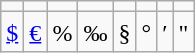<table class="wikitable" style="line-height: 1.2">
<tr align=center>
<td></td>
<td></td>
<td></td>
<td></td>
<td></td>
<td></td>
<td></td>
<td></td>
</tr>
<tr align=center>
<td><a href='#'>$</a></td>
<td><a href='#'>€</a></td>
<td>%</td>
<td>‰</td>
<td>§</td>
<td>°</td>
<td>′</td>
<td>"</td>
</tr>
</table>
